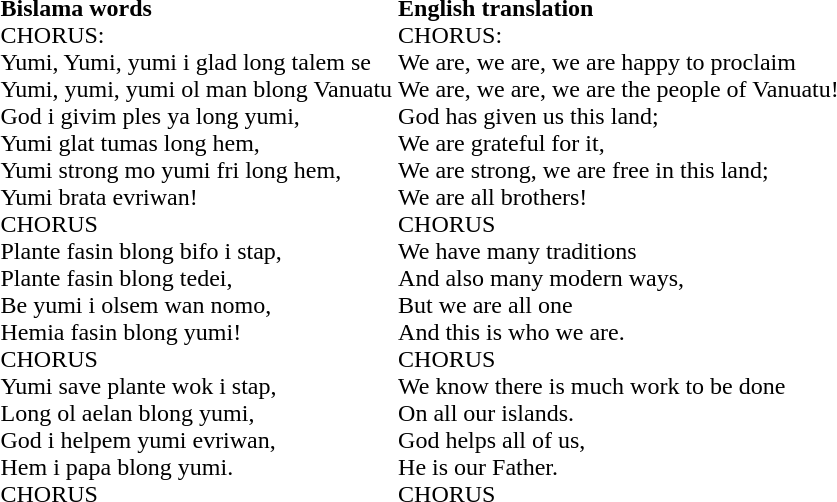<table>
<tr valign=top>
<td><br><strong>Bislama words</strong><br>CHORUS:<br>
Yumi, Yumi, yumi i glad long talem se<br>
Yumi, yumi, yumi ol man blong Vanuatu<br>God i givim ples ya long yumi,<br>
Yumi glat tumas long hem,<br>
Yumi strong mo yumi fri long hem,<br>
Yumi brata evriwan!<br>CHORUS<br>Plante fasin blong bifo i stap,<br>
Plante fasin blong tedei,<br>
Be yumi i olsem wan nomo,<br>
Hemia fasin blong yumi!<br>CHORUS<br>Yumi save plante wok i stap,<br>
Long ol aelan blong yumi,<br>
God i helpem yumi evriwan,<br>
Hem i papa blong yumi.<br>CHORUS</td>
<td><br><strong>English translation</strong><br>CHORUS:<br>
We are, we are, we are happy to proclaim<br>
We are, we are, we are the people of Vanuatu!<br>God has given us this land;<br>
We are grateful for it,<br>
We are strong, we are free in this land;<br>
We are all brothers!<br>CHORUS<br>We have many traditions<br>
And also many modern ways,<br>
But we are all one<br>
And this is who we are.<br>CHORUS<br>We know there is much work to be done<br>
On all our islands.<br>
God helps all of us,<br>
He is our Father.<br>CHORUS
<br></td>
</tr>
</table>
